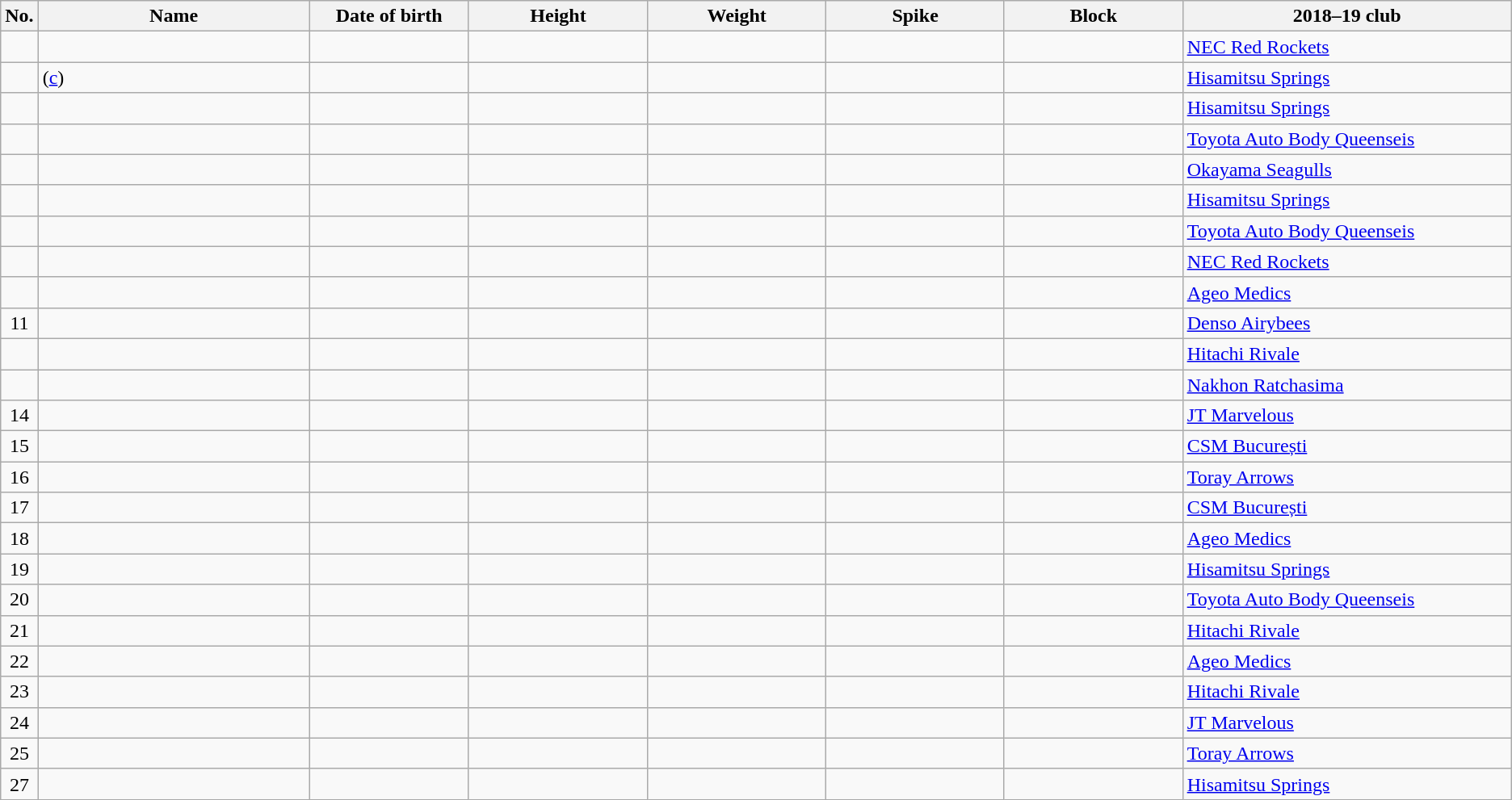<table class="wikitable sortable" style="font-size:100%; text-align:center;">
<tr>
<th>No.</th>
<th style="width:14em">Name</th>
<th style="width:8em">Date of birth</th>
<th style="width:9em">Height</th>
<th style="width:9em">Weight</th>
<th style="width:9em">Spike</th>
<th style="width:9em">Block</th>
<th style="width:17em">2018–19 club</th>
</tr>
<tr>
<td></td>
<td align=left></td>
<td align=right></td>
<td></td>
<td></td>
<td></td>
<td></td>
<td align=left> <a href='#'>NEC Red Rockets</a></td>
</tr>
<tr>
<td></td>
<td align=left> (<a href='#'>c</a>)</td>
<td align=right></td>
<td></td>
<td></td>
<td></td>
<td></td>
<td align=left> <a href='#'>Hisamitsu Springs</a></td>
</tr>
<tr>
<td></td>
<td align=left></td>
<td align=right></td>
<td></td>
<td></td>
<td></td>
<td></td>
<td align=left> <a href='#'>Hisamitsu Springs</a></td>
</tr>
<tr>
<td></td>
<td align=left></td>
<td align=right></td>
<td></td>
<td></td>
<td></td>
<td></td>
<td align=left> <a href='#'>Toyota Auto Body Queenseis</a></td>
</tr>
<tr>
<td></td>
<td align=left></td>
<td align=right></td>
<td></td>
<td></td>
<td></td>
<td></td>
<td align=left> <a href='#'>Okayama Seagulls</a></td>
</tr>
<tr>
<td></td>
<td align=left></td>
<td align=right></td>
<td></td>
<td></td>
<td></td>
<td></td>
<td align=left> <a href='#'>Hisamitsu Springs</a></td>
</tr>
<tr>
<td></td>
<td align=left></td>
<td align=right></td>
<td></td>
<td></td>
<td></td>
<td></td>
<td align=left> <a href='#'>Toyota Auto Body Queenseis</a></td>
</tr>
<tr>
<td></td>
<td align=left></td>
<td align=right></td>
<td></td>
<td></td>
<td></td>
<td></td>
<td align=left> <a href='#'>NEC Red Rockets</a></td>
</tr>
<tr>
<td></td>
<td align=left></td>
<td align=right></td>
<td></td>
<td></td>
<td></td>
<td></td>
<td align=left> <a href='#'>Ageo Medics</a></td>
</tr>
<tr>
<td>11</td>
<td align=left></td>
<td align=right></td>
<td></td>
<td></td>
<td></td>
<td></td>
<td align=left> <a href='#'>Denso Airybees</a></td>
</tr>
<tr>
<td></td>
<td align=left></td>
<td align=right></td>
<td></td>
<td></td>
<td></td>
<td></td>
<td align=left> <a href='#'>Hitachi Rivale</a></td>
</tr>
<tr>
<td></td>
<td align=left></td>
<td align=right></td>
<td></td>
<td></td>
<td></td>
<td></td>
<td align=left> <a href='#'>Nakhon Ratchasima</a></td>
</tr>
<tr>
<td>14</td>
<td align=left></td>
<td align=right></td>
<td></td>
<td></td>
<td></td>
<td></td>
<td align=left> <a href='#'>JT Marvelous</a></td>
</tr>
<tr>
<td>15</td>
<td align=left></td>
<td align=right></td>
<td></td>
<td></td>
<td></td>
<td></td>
<td align=left> <a href='#'>CSM București</a></td>
</tr>
<tr>
<td>16</td>
<td align=left></td>
<td align=right></td>
<td></td>
<td></td>
<td></td>
<td></td>
<td align=left> <a href='#'>Toray Arrows</a></td>
</tr>
<tr>
<td>17</td>
<td align=left></td>
<td align=right></td>
<td></td>
<td></td>
<td></td>
<td></td>
<td align=left> <a href='#'>CSM București</a></td>
</tr>
<tr>
<td>18</td>
<td align=left></td>
<td align=right></td>
<td></td>
<td></td>
<td></td>
<td></td>
<td align=left> <a href='#'>Ageo Medics</a></td>
</tr>
<tr>
<td>19</td>
<td align=left></td>
<td align=right></td>
<td></td>
<td></td>
<td></td>
<td></td>
<td align=left> <a href='#'>Hisamitsu Springs</a></td>
</tr>
<tr>
<td>20</td>
<td align=left></td>
<td align=right></td>
<td></td>
<td></td>
<td></td>
<td></td>
<td align=left> <a href='#'>Toyota Auto Body Queenseis</a></td>
</tr>
<tr>
<td>21</td>
<td align=left></td>
<td align=right></td>
<td></td>
<td></td>
<td></td>
<td></td>
<td align=left> <a href='#'>Hitachi Rivale</a></td>
</tr>
<tr>
<td>22</td>
<td align=left></td>
<td align=right></td>
<td></td>
<td></td>
<td></td>
<td></td>
<td align=left> <a href='#'>Ageo Medics</a></td>
</tr>
<tr>
<td>23</td>
<td align=left></td>
<td align=right></td>
<td></td>
<td></td>
<td></td>
<td></td>
<td align=left> <a href='#'>Hitachi Rivale</a></td>
</tr>
<tr>
<td>24</td>
<td align=left></td>
<td align=right></td>
<td></td>
<td></td>
<td></td>
<td></td>
<td align=left> <a href='#'>JT Marvelous</a></td>
</tr>
<tr>
<td>25</td>
<td align=left></td>
<td align=right></td>
<td></td>
<td></td>
<td></td>
<td></td>
<td align=left> <a href='#'>Toray Arrows</a></td>
</tr>
<tr>
<td>27</td>
<td align=left></td>
<td align=right></td>
<td></td>
<td></td>
<td></td>
<td></td>
<td align=left> <a href='#'>Hisamitsu Springs</a></td>
</tr>
</table>
